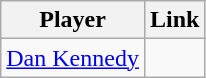<table class=wikitable>
<tr>
<th>Player</th>
<th>Link</th>
</tr>
<tr>
<td> <a href='#'>Dan Kennedy</a></td>
<td></td>
</tr>
</table>
